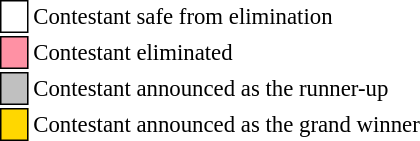<table class="toccolours" style="font-size: 95%; white-space: nowrap;">
<tr>
<td style="background:white; border: 1px solid black; text-align:center;">    </td>
<td>Contestant safe from elimination</td>
</tr>
<tr>
<td style="background:#FF91A4; border: 1px solid black">    </td>
<td>Contestant eliminated</td>
</tr>
<tr>
<td style="background:silver; border: 1px solid black">    </td>
<td>Contestant announced as the runner-up</td>
</tr>
<tr>
<td style="background:gold; border: 1px solid black">    </td>
<td>Contestant announced as the grand winner</td>
</tr>
</table>
